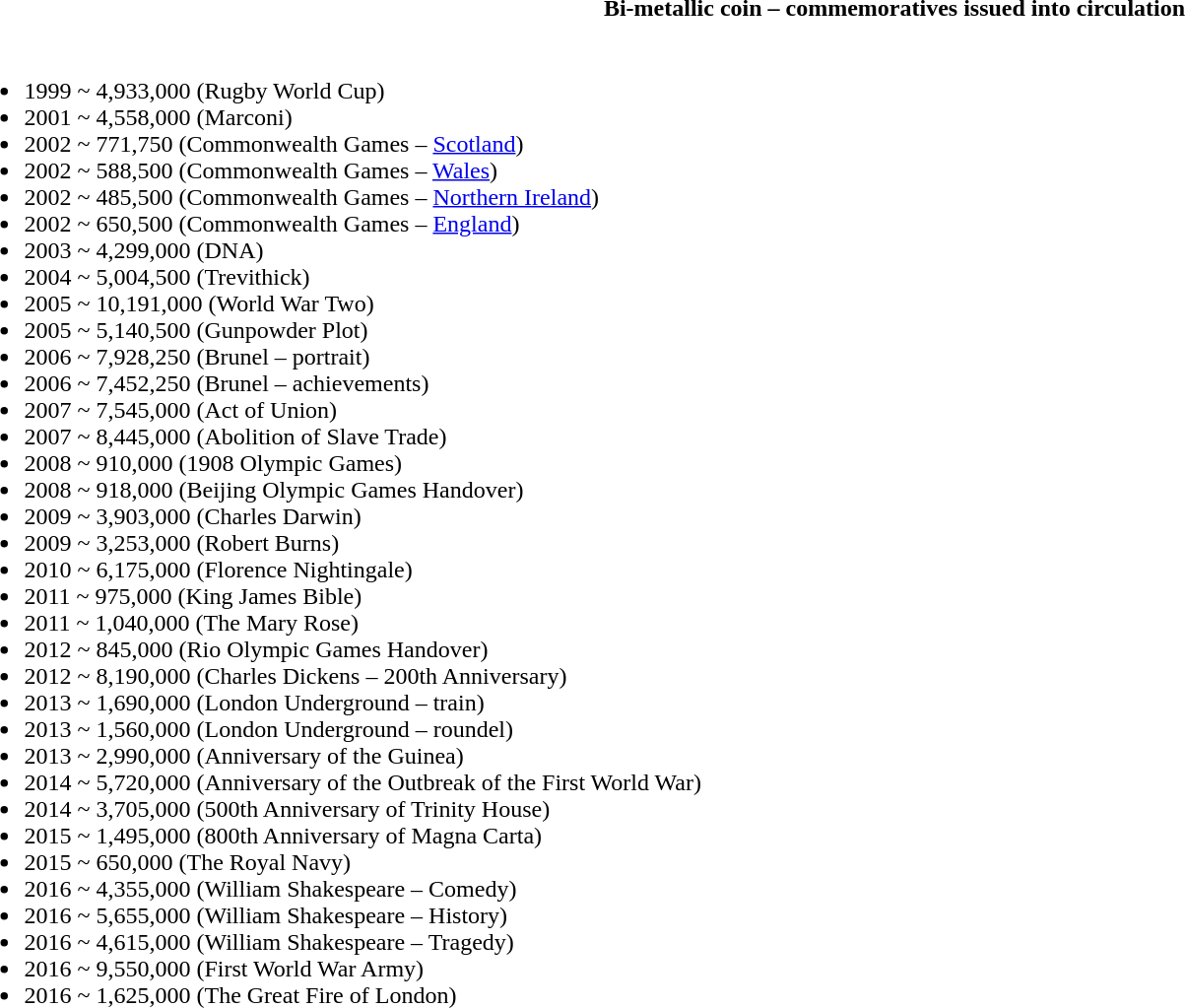<table class="toccolours" style="width:100%; background:inherit">
<tr>
<th>Bi-metallic coin – commemoratives issued into circulation</th>
</tr>
<tr>
<td><br><ul><li>1999 ~  4,933,000 (Rugby World Cup)</li><li>2001 ~  4,558,000 (Marconi)</li><li>2002 ~    771,750 (Commonwealth Games – <a href='#'>Scotland</a>)</li><li>2002 ~    588,500 (Commonwealth Games – <a href='#'>Wales</a>)</li><li>2002 ~    485,500 (Commonwealth Games – <a href='#'>Northern Ireland</a>)</li><li>2002 ~    650,500 (Commonwealth Games – <a href='#'>England</a>)</li><li>2003 ~  4,299,000 (DNA)</li><li>2004 ~  5,004,500 (Trevithick)</li><li>2005 ~ 10,191,000 (World War Two)</li><li>2005 ~  5,140,500 (Gunpowder Plot)</li><li>2006 ~  7,928,250 (Brunel – portrait)</li><li>2006 ~  7,452,250 (Brunel – achievements)</li><li>2007 ~  7,545,000 (Act of Union)</li><li>2007 ~  8,445,000 (Abolition of Slave Trade)</li><li>2008 ~    910,000 (1908 Olympic Games)</li><li>2008 ~    918,000 (Beijing Olympic Games Handover)</li><li>2009 ~  3,903,000 (Charles Darwin)</li><li>2009 ~  3,253,000 (Robert Burns)</li><li>2010 ~  6,175,000 (Florence Nightingale)</li><li>2011 ~    975,000 (King James Bible)</li><li>2011 ~  1,040,000 (The Mary Rose)</li><li>2012 ~    845,000 (Rio Olympic Games Handover)</li><li>2012 ~  8,190,000 (Charles Dickens – 200th Anniversary)</li><li>2013 ~  1,690,000 (London Underground – train)</li><li>2013 ~  1,560,000 (London Underground – roundel)</li><li>2013 ~  2,990,000 (Anniversary of the Guinea)</li><li>2014 ~  5,720,000 (Anniversary of the Outbreak of the First World War)</li><li>2014 ~  3,705,000 (500th Anniversary of Trinity House)</li><li>2015 ~  1,495,000 (800th Anniversary of Magna Carta)</li><li>2015 ~    650,000 (The Royal Navy)</li><li>2016 ~  4,355,000 (William Shakespeare – Comedy)</li><li>2016 ~  5,655,000 (William Shakespeare – History)</li><li>2016 ~  4,615,000 (William Shakespeare – Tragedy)</li><li>2016 ~  9,550,000 (First World War Army)</li><li>2016 ~  1,625,000 (The Great Fire of London)</li></ul></td>
</tr>
</table>
